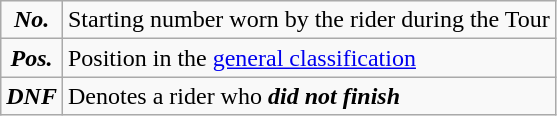<table class="wikitable">
<tr>
<td align=center><strong><em>No.</em></strong></td>
<td>Starting number worn by the rider during the Tour</td>
</tr>
<tr>
<td align=center><strong><em>Pos.</em></strong></td>
<td>Position in the <a href='#'>general classification</a></td>
</tr>
<tr>
<td align=center><strong><em>DNF</em></strong></td>
<td>Denotes a rider who <strong><em>did not finish</em></strong></td>
</tr>
</table>
